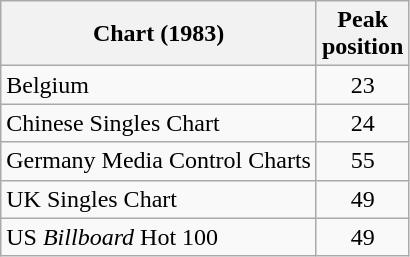<table class="wikitable">
<tr>
<th>Chart (1983)</th>
<th>Peak<br>position</th>
</tr>
<tr>
<td>Belgium</td>
<td align="center">23</td>
</tr>
<tr>
<td>Chinese Singles Chart</td>
<td align="center">24</td>
</tr>
<tr>
<td>Germany Media Control Charts</td>
<td align="center">55</td>
</tr>
<tr>
<td>UK Singles Chart</td>
<td align="center">49</td>
</tr>
<tr>
<td>US <em>Billboard</em> Hot 100</td>
<td align="center">49</td>
</tr>
</table>
